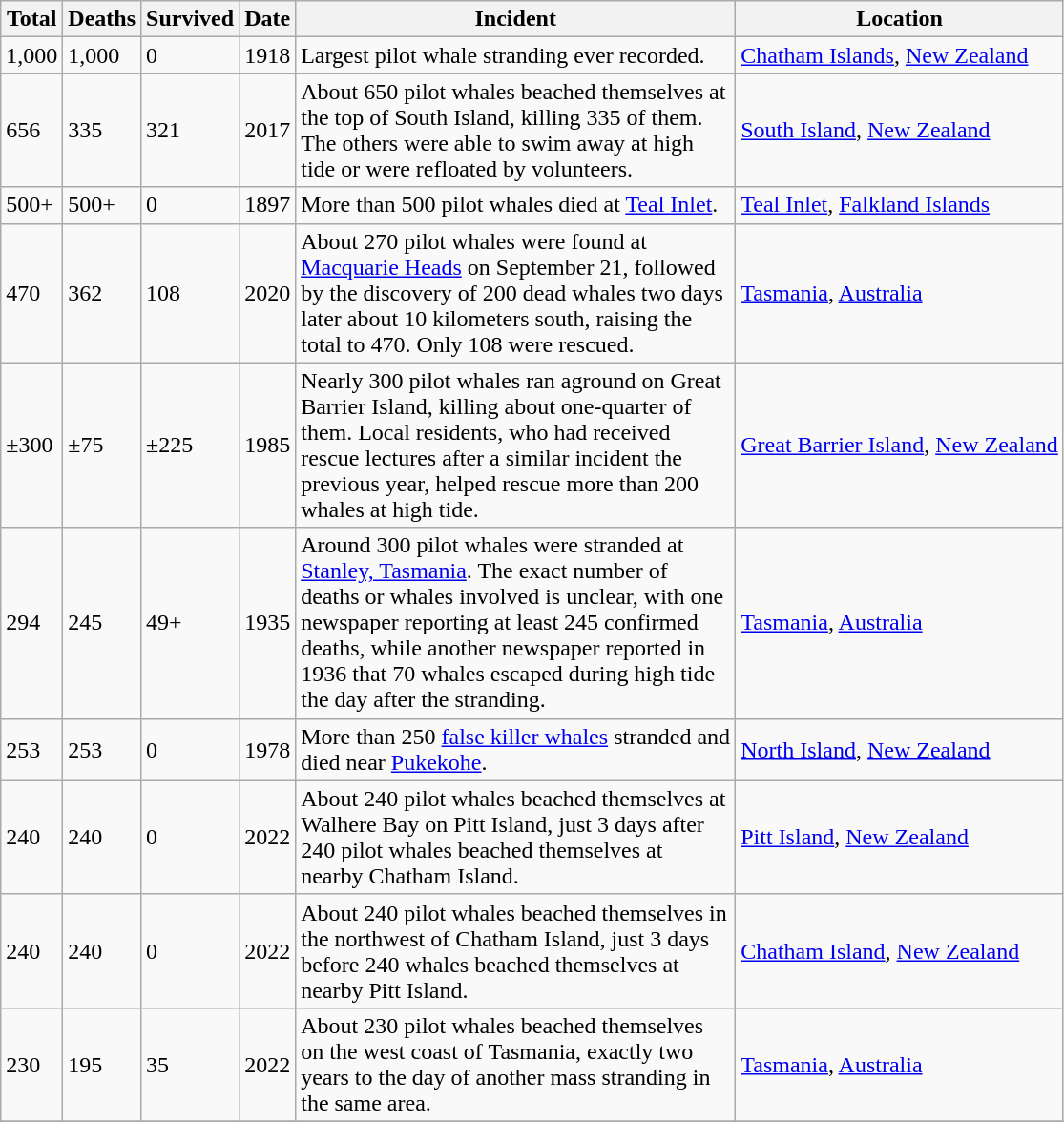<table class="wikitable sortable">
<tr>
<th>Total</th>
<th>Deaths</th>
<th>Survived</th>
<th>Date</th>
<th style="width:300px;">Incident</th>
<th>Location</th>
</tr>
<tr>
<td>1,000</td>
<td>1,000</td>
<td>0</td>
<td>1918</td>
<td>Largest pilot whale stranding ever recorded.</td>
<td> <a href='#'>Chatham Islands</a>, <a href='#'>New Zealand</a></td>
</tr>
<tr>
<td>656</td>
<td>335</td>
<td>321</td>
<td>2017</td>
<td>About 650 pilot whales beached themselves at the top of South Island, killing 335 of them. The others were able to swim away at high tide or were refloated by volunteers.</td>
<td> <a href='#'>South Island</a>, <a href='#'>New Zealand</a></td>
</tr>
<tr>
<td>500+</td>
<td>500+</td>
<td>0</td>
<td>1897</td>
<td>More than 500 pilot whales died at <a href='#'>Teal Inlet</a>.</td>
<td> <a href='#'>Teal Inlet</a>, <a href='#'>Falkland Islands</a></td>
</tr>
<tr>
<td>470</td>
<td>362</td>
<td>108</td>
<td>2020</td>
<td>About 270 pilot whales were found at <a href='#'>Macquarie Heads</a> on September 21, followed by the discovery of 200 dead whales two days later about 10 kilometers south, raising the total to 470. Only 108 were rescued.</td>
<td> <a href='#'>Tasmania</a>, <a href='#'>Australia</a></td>
</tr>
<tr>
<td>±300</td>
<td>±75</td>
<td>±225</td>
<td>1985</td>
<td>Nearly 300 pilot whales ran aground on Great Barrier Island, killing about one-quarter of them. Local residents, who had received rescue lectures after a similar incident the previous year, helped rescue more than 200 whales at high tide.</td>
<td> <a href='#'>Great Barrier Island</a>, <a href='#'>New Zealand</a></td>
</tr>
<tr>
<td>294</td>
<td>245</td>
<td>49+</td>
<td>1935</td>
<td>Around 300 pilot whales were stranded at <a href='#'>Stanley, Tasmania</a>. The exact number of deaths or whales involved is unclear, with one newspaper reporting at least 245 confirmed deaths, while another newspaper reported in 1936 that 70 whales escaped during high tide the day after the stranding.</td>
<td> <a href='#'>Tasmania</a>, <a href='#'>Australia</a></td>
</tr>
<tr>
<td>253</td>
<td>253</td>
<td>0</td>
<td>1978</td>
<td>More than 250 <a href='#'>false killer whales</a> stranded and died near <a href='#'>Pukekohe</a>.</td>
<td> <a href='#'>North Island</a>, <a href='#'>New Zealand</a></td>
</tr>
<tr>
<td>240</td>
<td>240</td>
<td>0</td>
<td>2022</td>
<td>About 240 pilot whales beached themselves at Walhere Bay on Pitt Island, just 3 days after 240 pilot whales beached themselves at nearby Chatham Island.</td>
<td> <a href='#'>Pitt Island</a>, <a href='#'>New Zealand</a></td>
</tr>
<tr>
<td>240</td>
<td>240</td>
<td>0</td>
<td>2022</td>
<td>About 240 pilot whales beached themselves in the northwest of Chatham Island, just 3 days before 240 whales beached themselves at nearby Pitt Island.</td>
<td> <a href='#'>Chatham Island</a>, <a href='#'>New Zealand</a></td>
</tr>
<tr>
<td>230</td>
<td>195</td>
<td>35</td>
<td>2022</td>
<td>About 230 pilot whales beached themselves on the west coast of Tasmania, exactly two years to the day of another mass stranding in the same area.</td>
<td> <a href='#'>Tasmania</a>, <a href='#'>Australia</a></td>
</tr>
<tr>
</tr>
</table>
